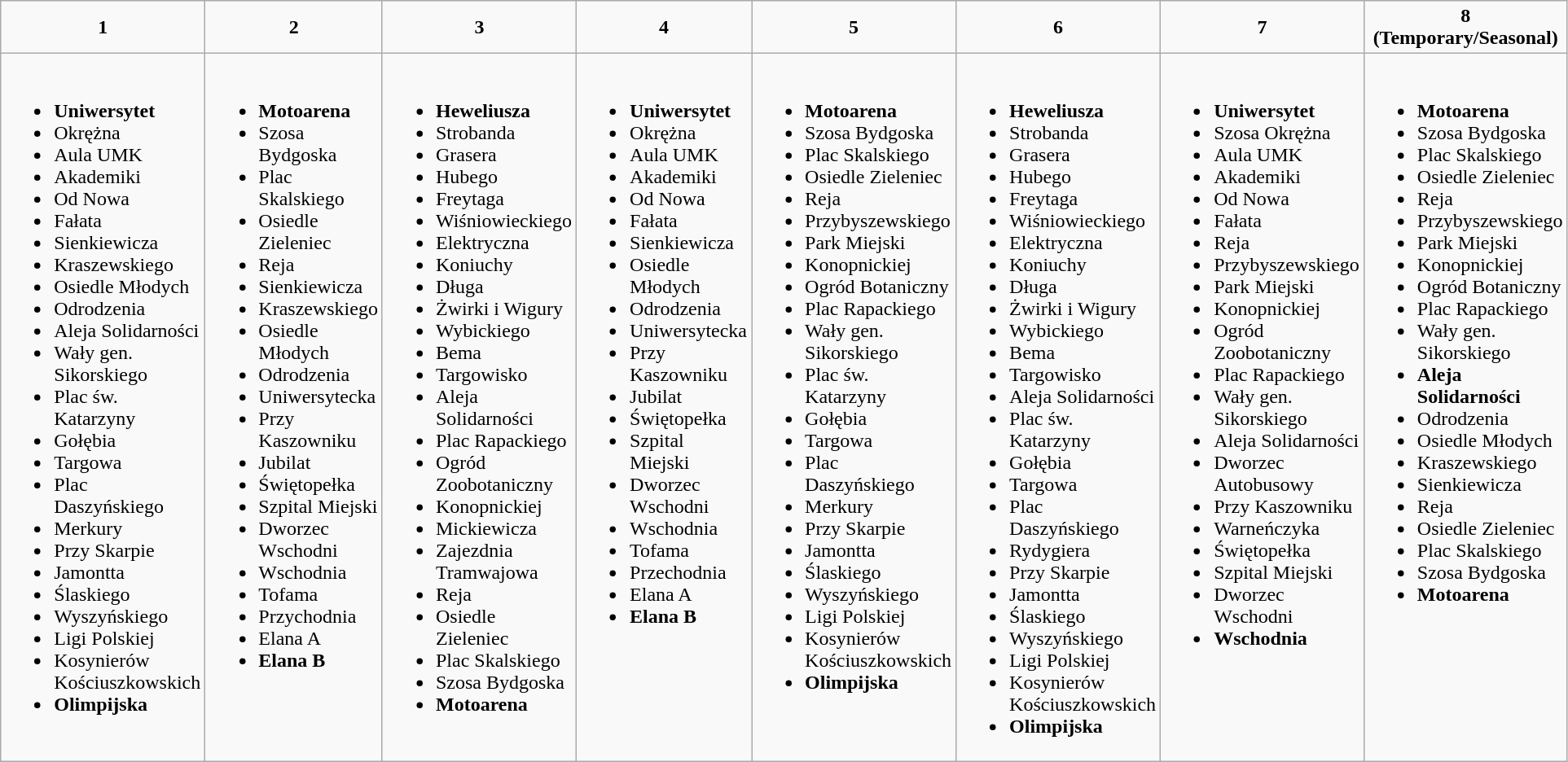<table class="wikitable">
<tr style="text-align:center">
<td><strong>1</strong></td>
<td><strong>2</strong></td>
<td><strong>3</strong></td>
<td><strong>4</strong></td>
<td><strong>5</strong></td>
<td><strong>6</strong></td>
<td><strong>7</strong></td>
<td><strong>8 (Temporary/Seasonal)</strong></td>
</tr>
<tr valign="top">
<td><br><ul><li><strong>Uniwersytet</strong></li><li>Okrężna</li><li>Aula UMK</li><li>Akademiki</li><li>Od Nowa</li><li>Fałata</li><li>Sienkiewicza</li><li>Kraszewskiego</li><li>Osiedle Młodych</li><li>Odrodzenia</li><li>Aleja Solidarności</li><li>Wały gen. Sikorskiego</li><li>Plac św. Katarzyny</li><li>Gołębia</li><li>Targowa</li><li>Plac Daszyńskiego</li><li>Merkury</li><li>Przy Skarpie</li><li>Jamontta</li><li>Ślaskiego</li><li>Wyszyńskiego</li><li>Ligi Polskiej</li><li>Kosynierów Kościuszkowskich</li><li><strong>Olimpijska</strong></li></ul></td>
<td><br><ul><li><strong>Motoarena</strong></li><li>Szosa Bydgoska</li><li>Plac Skalskiego</li><li>Osiedle Zieleniec</li><li>Reja</li><li>Sienkiewicza</li><li>Kraszewskiego</li><li>Osiedle Młodych</li><li>Odrodzenia</li><li>Uniwersytecka</li><li>Przy Kaszowniku</li><li>Jubilat</li><li>Świętopełka</li><li>Szpital Miejski</li><li>Dworzec Wschodni</li><li>Wschodnia</li><li>Tofama</li><li>Przychodnia</li><li>Elana A</li><li><strong>Elana B</strong></li></ul></td>
<td><br><ul><li><strong>Heweliusza</strong></li><li>Strobanda</li><li>Grasera</li><li>Hubego</li><li>Freytaga</li><li>Wiśniowieckiego</li><li>Elektryczna</li><li>Koniuchy</li><li>Długa</li><li>Żwirki i Wigury</li><li>Wybickiego</li><li>Bema</li><li>Targowisko</li><li>Aleja Solidarności</li><li>Plac Rapackiego</li><li>Ogród Zoobotaniczny</li><li>Konopnickiej</li><li>Mickiewicza</li><li>Zajezdnia Tramwajowa</li><li>Reja</li><li>Osiedle Zieleniec</li><li>Plac Skalskiego</li><li>Szosa Bydgoska</li><li><strong>Motoarena</strong></li></ul></td>
<td><br><ul><li><strong>Uniwersytet</strong></li><li>Okrężna</li><li>Aula UMK</li><li>Akademiki</li><li>Od Nowa</li><li>Fałata</li><li>Sienkiewicza</li><li>Osiedle Młodych</li><li>Odrodzenia</li><li>Uniwersytecka</li><li>Przy Kaszowniku</li><li>Jubilat</li><li>Świętopełka</li><li>Szpital Miejski</li><li>Dworzec Wschodni</li><li>Wschodnia</li><li>Tofama</li><li>Przechodnia</li><li>Elana A</li><li><strong>Elana B</strong></li></ul></td>
<td><br><ul><li><strong>Motoarena</strong></li><li>Szosa Bydgoska</li><li>Plac Skalskiego</li><li>Osiedle Zieleniec</li><li>Reja</li><li>Przybyszewskiego</li><li>Park Miejski</li><li>Konopnickiej</li><li>Ogród Botaniczny</li><li>Plac Rapackiego</li><li>Wały gen. Sikorskiego</li><li>Plac św. Katarzyny</li><li>Gołębia</li><li>Targowa</li><li>Plac Daszyńskiego</li><li>Merkury</li><li>Przy Skarpie</li><li>Jamontta</li><li>Ślaskiego</li><li>Wyszyńskiego</li><li>Ligi Polskiej</li><li>Kosynierów Kościuszkowskich</li><li><strong>Olimpijska</strong></li></ul></td>
<td><br><ul><li><strong>Heweliusza</strong></li><li>Strobanda</li><li>Grasera</li><li>Hubego</li><li>Freytaga</li><li>Wiśniowieckiego</li><li>Elektryczna</li><li>Koniuchy</li><li>Długa</li><li>Żwirki i Wigury</li><li>Wybickiego</li><li>Bema</li><li>Targowisko</li><li>Aleja Solidarności</li><li>Plac św. Katarzyny</li><li>Gołębia</li><li>Targowa</li><li>Plac Daszyńskiego</li><li>Rydygiera</li><li>Przy Skarpie</li><li>Jamontta</li><li>Ślaskiego</li><li>Wyszyńskiego</li><li>Ligi Polskiej</li><li>Kosynierów Kościuszkowskich</li><li><strong>Olimpijska</strong></li></ul></td>
<td><br><ul><li><strong>Uniwersytet</strong></li><li>Szosa Okrężna</li><li>Aula UMK</li><li>Akademiki</li><li>Od Nowa</li><li>Fałata</li><li>Reja</li><li>Przybyszewskiego</li><li>Park Miejski</li><li>Konopnickiej</li><li>Ogród Zoobotaniczny</li><li>Plac Rapackiego</li><li>Wały gen. Sikorskiego</li><li>Aleja Solidarności</li><li>Dworzec Autobusowy</li><li>Przy Kaszowniku</li><li>Warneńczyka</li><li>Świętopełka</li><li>Szpital Miejski</li><li>Dworzec Wschodni</li><li><strong>Wschodnia</strong></li></ul></td>
<td><br><ul><li><strong>Motoarena</strong></li><li>Szosa Bydgoska</li><li>Plac Skalskiego</li><li>Osiedle Zieleniec</li><li>Reja</li><li>Przybyszewskiego</li><li>Park Miejski</li><li>Konopnickiej</li><li>Ogród Botaniczny</li><li>Plac Rapackiego</li><li>Wały gen. Sikorskiego</li><li><strong>Aleja Solidarności</strong></li><li>Odrodzenia</li><li>Osiedle Młodych</li><li>Kraszewskiego</li><li>Sienkiewicza</li><li>Reja</li><li>Osiedle Zieleniec</li><li>Plac Skalskiego</li><li>Szosa Bydgoska</li><li><strong>Motoarena</strong></li></ul></td>
</tr>
</table>
